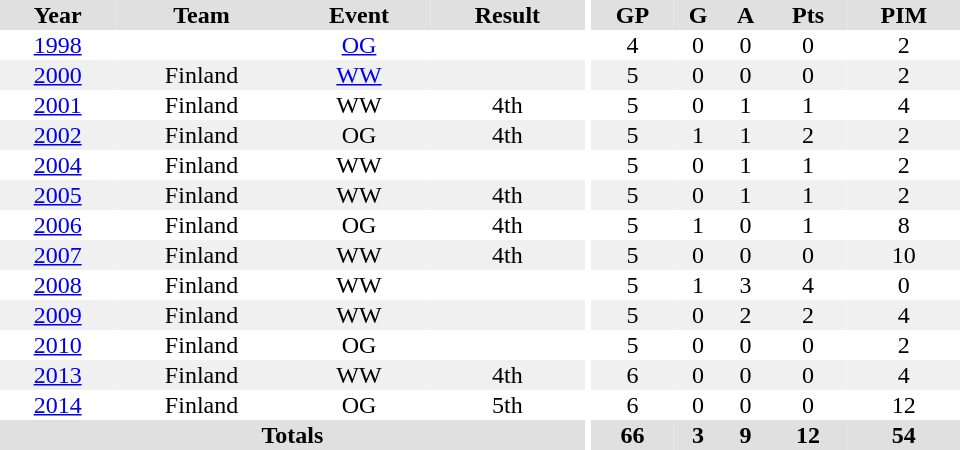<table border="0" cellpadding="1" cellspacing="0" style="text-align:center; width:40em">
<tr ALIGN="centre" bgcolor="#e0e0e0">
<th>Year</th>
<th>Team</th>
<th>Event</th>
<th>Result</th>
<th rowspan="89" bgcolor="#ffffff"></th>
<th>GP</th>
<th>G</th>
<th>A</th>
<th>Pts</th>
<th>PIM</th>
</tr>
<tr>
<td><a href='#'>1998</a></td>
<td></td>
<td><a href='#'>OG</a></td>
<td></td>
<td>4</td>
<td>0</td>
<td>0</td>
<td>0</td>
<td>2</td>
</tr>
<tr bgcolor="#f0f0f0">
<td><a href='#'>2000</a></td>
<td>Finland</td>
<td><a href='#'>WW</a></td>
<td></td>
<td>5</td>
<td>0</td>
<td>0</td>
<td>0</td>
<td>2</td>
</tr>
<tr>
<td><a href='#'>2001</a></td>
<td>Finland</td>
<td>WW</td>
<td>4th</td>
<td>5</td>
<td>0</td>
<td>1</td>
<td>1</td>
<td>4</td>
</tr>
<tr bgcolor="#f0f0f0">
<td><a href='#'>2002</a></td>
<td>Finland</td>
<td>OG</td>
<td>4th</td>
<td>5</td>
<td>1</td>
<td>1</td>
<td>2</td>
<td>2</td>
</tr>
<tr>
<td><a href='#'>2004</a></td>
<td>Finland</td>
<td>WW</td>
<td></td>
<td>5</td>
<td>0</td>
<td>1</td>
<td>1</td>
<td>2</td>
</tr>
<tr bgcolor="#f0f0f0">
<td><a href='#'>2005</a></td>
<td>Finland</td>
<td>WW</td>
<td>4th</td>
<td>5</td>
<td>0</td>
<td>1</td>
<td>1</td>
<td>2</td>
</tr>
<tr>
<td><a href='#'>2006</a></td>
<td>Finland</td>
<td>OG</td>
<td>4th</td>
<td>5</td>
<td>1</td>
<td>0</td>
<td>1</td>
<td>8</td>
</tr>
<tr bgcolor="#f0f0f0">
<td><a href='#'>2007</a></td>
<td>Finland</td>
<td>WW</td>
<td>4th</td>
<td>5</td>
<td>0</td>
<td>0</td>
<td>0</td>
<td>10</td>
</tr>
<tr>
<td><a href='#'>2008</a></td>
<td>Finland</td>
<td>WW</td>
<td></td>
<td>5</td>
<td>1</td>
<td>3</td>
<td>4</td>
<td>0</td>
</tr>
<tr bgcolor="#f0f0f0">
<td><a href='#'>2009</a></td>
<td>Finland</td>
<td>WW</td>
<td></td>
<td>5</td>
<td>0</td>
<td>2</td>
<td>2</td>
<td>4</td>
</tr>
<tr>
<td><a href='#'>2010</a></td>
<td>Finland</td>
<td>OG</td>
<td></td>
<td>5</td>
<td>0</td>
<td>0</td>
<td>0</td>
<td>2</td>
</tr>
<tr bgcolor="#f0f0f0">
<td><a href='#'>2013</a></td>
<td>Finland</td>
<td>WW</td>
<td>4th</td>
<td>6</td>
<td>0</td>
<td>0</td>
<td>0</td>
<td>4</td>
</tr>
<tr>
<td><a href='#'>2014</a></td>
<td>Finland</td>
<td>OG</td>
<td>5th</td>
<td>6</td>
<td>0</td>
<td>0</td>
<td>0</td>
<td>12</td>
</tr>
<tr align="centre" bgcolor="#e0e0e0">
<th colspan="4">Totals</th>
<th>66</th>
<th>3</th>
<th>9</th>
<th>12</th>
<th>54</th>
</tr>
</table>
